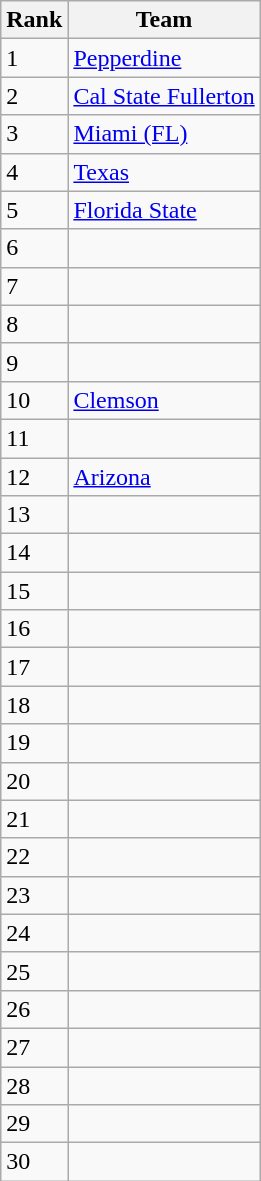<table class=wikitable>
<tr>
<th>Rank</th>
<th>Team</th>
</tr>
<tr>
<td>1</td>
<td><a href='#'>Pepperdine</a></td>
</tr>
<tr>
<td>2</td>
<td><a href='#'>Cal State Fullerton</a></td>
</tr>
<tr>
<td>3</td>
<td><a href='#'>Miami (FL)</a></td>
</tr>
<tr>
<td>4</td>
<td><a href='#'>Texas</a></td>
</tr>
<tr>
<td>5</td>
<td><a href='#'>Florida State</a></td>
</tr>
<tr>
<td>6</td>
<td></td>
</tr>
<tr>
<td>7</td>
<td></td>
</tr>
<tr>
<td>8</td>
<td></td>
</tr>
<tr>
<td>9</td>
<td></td>
</tr>
<tr>
<td>10</td>
<td><a href='#'>Clemson</a></td>
</tr>
<tr>
<td>11</td>
<td></td>
</tr>
<tr>
<td>12</td>
<td><a href='#'>Arizona</a></td>
</tr>
<tr>
<td>13</td>
<td></td>
</tr>
<tr>
<td>14</td>
<td></td>
</tr>
<tr>
<td>15</td>
<td></td>
</tr>
<tr>
<td>16</td>
<td></td>
</tr>
<tr>
<td>17</td>
<td></td>
</tr>
<tr>
<td>18</td>
<td></td>
</tr>
<tr>
<td>19</td>
<td></td>
</tr>
<tr>
<td>20</td>
<td></td>
</tr>
<tr>
<td>21</td>
<td></td>
</tr>
<tr>
<td>22</td>
<td></td>
</tr>
<tr>
<td>23</td>
<td></td>
</tr>
<tr>
<td>24</td>
<td></td>
</tr>
<tr>
<td>25</td>
<td></td>
</tr>
<tr>
<td>26</td>
<td></td>
</tr>
<tr>
<td>27</td>
<td></td>
</tr>
<tr>
<td>28</td>
<td></td>
</tr>
<tr>
<td>29</td>
<td></td>
</tr>
<tr>
<td>30</td>
<td></td>
</tr>
</table>
